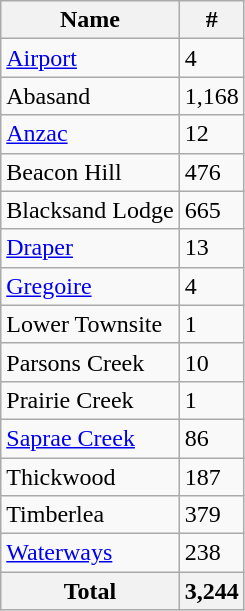<table class="wikitable floatright" style="border: 1px solid darkgray; text-align: centre; margin-left: 1em;">
<tr>
<th>Name</th>
<th>#</th>
</tr>
<tr>
<td><a href='#'>Airport</a></td>
<td>4</td>
</tr>
<tr>
<td>Abasand</td>
<td>1,168</td>
</tr>
<tr>
<td><a href='#'>Anzac</a></td>
<td>12</td>
</tr>
<tr>
<td>Beacon Hill</td>
<td>476</td>
</tr>
<tr>
<td>Blacksand Lodge</td>
<td>665</td>
</tr>
<tr>
<td><a href='#'>Draper</a></td>
<td>13</td>
</tr>
<tr>
<td><a href='#'>Gregoire</a></td>
<td>4</td>
</tr>
<tr>
<td>Lower Townsite</td>
<td>1</td>
</tr>
<tr>
<td>Parsons Creek</td>
<td>10</td>
</tr>
<tr>
<td>Prairie Creek</td>
<td>1</td>
</tr>
<tr>
<td><a href='#'>Saprae Creek</a></td>
<td>86</td>
</tr>
<tr>
<td>Thickwood</td>
<td>187</td>
</tr>
<tr>
<td>Timberlea</td>
<td>379</td>
</tr>
<tr>
<td><a href='#'>Waterways</a></td>
<td>238</td>
</tr>
<tr>
<th>Total</th>
<th>3,244</th>
</tr>
</table>
